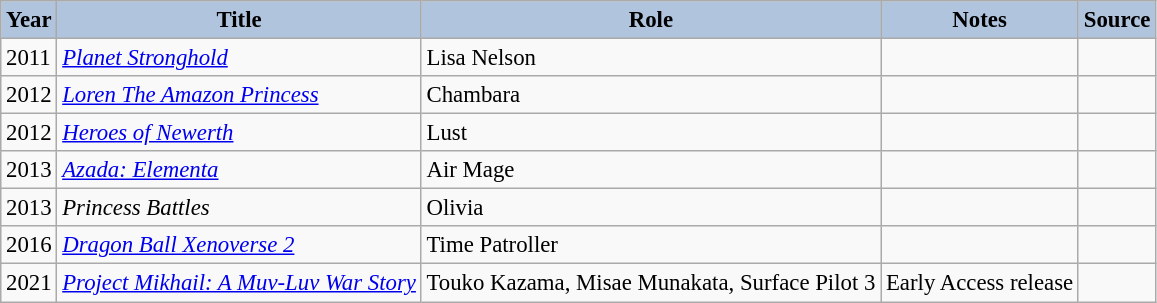<table class="wikitable sortable plainrowheaders" style="width=95%;  font-size: 95%;">
<tr>
<th style="background:#b0c4de;">Year </th>
<th style="background:#b0c4de;">Title</th>
<th style="background:#b0c4de;">Role </th>
<th style="background:#b0c4de;" class="unsortable">Notes </th>
<th style="background:#b0c4de;" class="unsortable">Source</th>
</tr>
<tr>
<td>2011</td>
<td><em><a href='#'>Planet Stronghold</a></em></td>
<td>Lisa Nelson</td>
<td></td>
<td></td>
</tr>
<tr>
<td>2012</td>
<td><em><a href='#'>Loren The Amazon Princess</a></em></td>
<td>Chambara</td>
<td></td>
<td></td>
</tr>
<tr>
<td>2012</td>
<td><em><a href='#'>Heroes of Newerth</a></em></td>
<td>Lust</td>
<td></td>
<td></td>
</tr>
<tr>
<td>2013</td>
<td><em><a href='#'>Azada: Elementa</a></em></td>
<td>Air Mage</td>
<td></td>
<td></td>
</tr>
<tr>
<td>2013</td>
<td><em>Princess Battles</em></td>
<td>Olivia</td>
<td></td>
<td></td>
</tr>
<tr>
<td>2016</td>
<td><em><a href='#'>Dragon Ball Xenoverse 2</a></em></td>
<td>Time Patroller</td>
<td></td>
<td></td>
</tr>
<tr>
<td>2021</td>
<td><em><a href='#'>Project Mikhail: A Muv-Luv War Story</a></em></td>
<td>Touko Kazama, Misae Munakata, Surface Pilot 3</td>
<td>Early Access release</td>
<td></td>
</tr>
</table>
